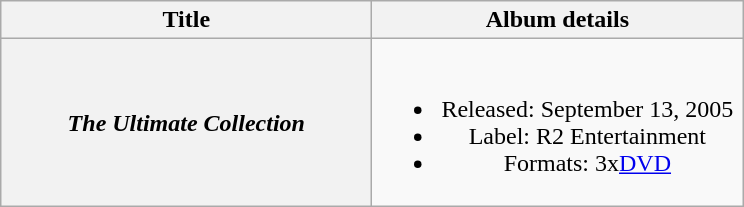<table class="wikitable plainrowheaders" style="text-align:center;">
<tr>
<th scope="col" style="width:15em;">Title</th>
<th scope="col" style="width:15em;">Album details</th>
</tr>
<tr>
<th scope="row"><em>The Ultimate Collection</em></th>
<td><br><ul><li>Released: September 13, 2005</li><li>Label: R2 Entertainment</li><li>Formats: 3x<a href='#'>DVD</a></li></ul></td>
</tr>
</table>
